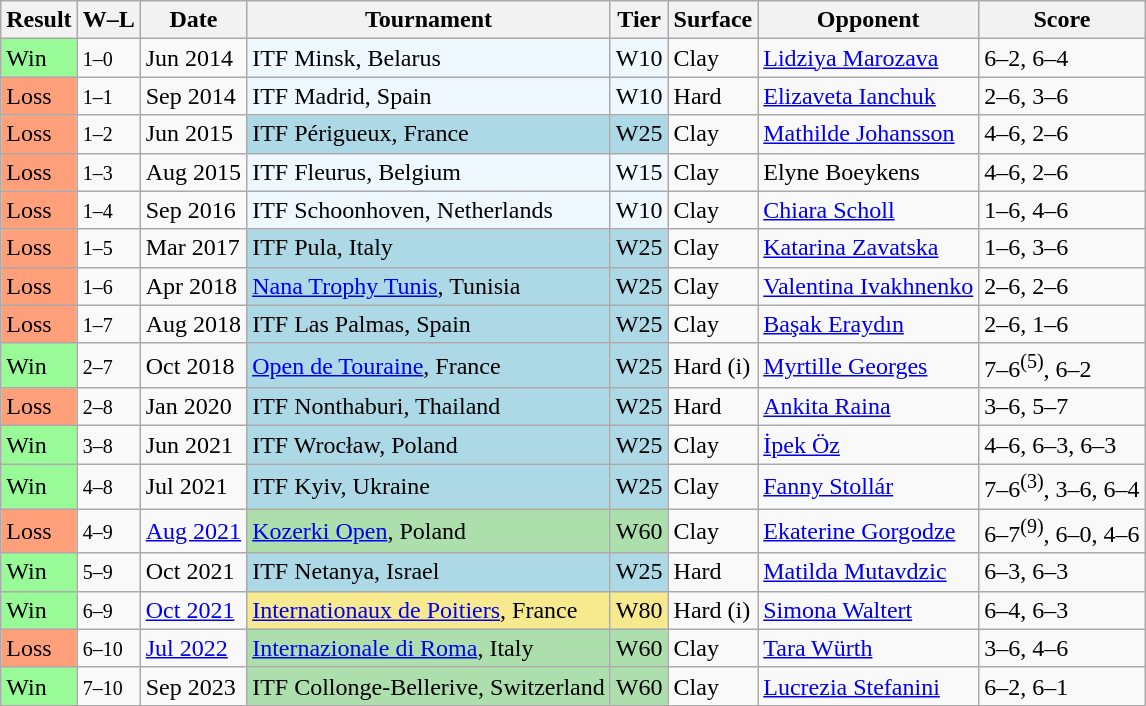<table class="sortable wikitable">
<tr>
<th>Result</th>
<th class="unsortable">W–L</th>
<th>Date</th>
<th>Tournament</th>
<th>Tier</th>
<th>Surface</th>
<th>Opponent</th>
<th class="unsortable">Score</th>
</tr>
<tr>
<td style="background:#98fb98;">Win</td>
<td><small>1–0</small></td>
<td>Jun 2014</td>
<td style="background:#f0f8ff;">ITF Minsk, Belarus</td>
<td style="background:#f0f8ff;">W10</td>
<td>Clay</td>
<td> <a href='#'>Lidziya Marozava</a></td>
<td>6–2, 6–4</td>
</tr>
<tr>
<td style="background:#ffa07a;">Loss</td>
<td><small>1–1</small></td>
<td>Sep 2014</td>
<td style="background:#f0f8ff;">ITF Madrid, Spain</td>
<td style="background:#f0f8ff;">W10</td>
<td>Hard</td>
<td> <a href='#'>Elizaveta Ianchuk</a></td>
<td>2–6, 3–6</td>
</tr>
<tr>
<td style="background:#ffa07a;">Loss</td>
<td><small>1–2</small></td>
<td>Jun 2015</td>
<td style="background:lightblue;">ITF Périgueux, France</td>
<td style="background:lightblue;">W25</td>
<td>Clay</td>
<td> <a href='#'>Mathilde Johansson</a></td>
<td>4–6, 2–6</td>
</tr>
<tr>
<td style="background:#ffa07a;">Loss</td>
<td><small>1–3</small></td>
<td>Aug 2015</td>
<td style="background:#f0f8ff;">ITF Fleurus, Belgium</td>
<td style="background:#f0f8ff;">W15</td>
<td>Clay</td>
<td> Elyne Boeykens</td>
<td>4–6, 2–6</td>
</tr>
<tr>
<td style="background:#ffa07a;">Loss</td>
<td><small>1–4</small></td>
<td>Sep 2016</td>
<td style="background:#f0f8ff;">ITF Schoonhoven, Netherlands</td>
<td style="background:#f0f8ff;">W10</td>
<td>Clay</td>
<td> <a href='#'>Chiara Scholl</a></td>
<td>1–6, 4–6</td>
</tr>
<tr>
<td style="background:#ffa07a;">Loss</td>
<td><small>1–5</small></td>
<td>Mar 2017</td>
<td style="background:lightblue;">ITF Pula, Italy</td>
<td style="background:lightblue;">W25</td>
<td>Clay</td>
<td> <a href='#'>Katarina Zavatska</a></td>
<td>1–6, 3–6</td>
</tr>
<tr>
<td style="background:#ffa07a;">Loss</td>
<td><small>1–6</small></td>
<td>Apr 2018</td>
<td style="background:lightblue;"><a href='#'>Nana Trophy Tunis</a>, Tunisia</td>
<td style="background:lightblue;">W25</td>
<td>Clay</td>
<td> <a href='#'>Valentina Ivakhnenko</a></td>
<td>2–6, 2–6</td>
</tr>
<tr>
<td style="background:#ffa07a;">Loss</td>
<td><small>1–7</small></td>
<td>Aug 2018</td>
<td style="background:lightblue;">ITF Las Palmas, Spain</td>
<td style="background:lightblue;">W25</td>
<td>Clay</td>
<td> <a href='#'>Başak Eraydın</a></td>
<td>2–6, 1–6</td>
</tr>
<tr>
<td style="background:#98fb98;">Win</td>
<td><small>2–7</small></td>
<td>Oct 2018</td>
<td style="background:lightblue;"><a href='#'>Open de Touraine</a>, France</td>
<td style="background:lightblue;">W25</td>
<td>Hard (i)</td>
<td> <a href='#'>Myrtille Georges</a></td>
<td>7–6<sup>(5)</sup>, 6–2</td>
</tr>
<tr>
<td style="background:#ffa07a;">Loss</td>
<td><small>2–8</small></td>
<td>Jan 2020</td>
<td style="background:lightblue;">ITF Nonthaburi, Thailand</td>
<td style="background:lightblue;">W25</td>
<td>Hard</td>
<td> <a href='#'>Ankita Raina</a></td>
<td>3–6, 5–7</td>
</tr>
<tr>
<td style="background:#98fb98;">Win</td>
<td><small>3–8</small></td>
<td>Jun 2021</td>
<td style="background:lightblue;">ITF Wrocław, Poland</td>
<td style="background:lightblue;">W25</td>
<td>Clay</td>
<td> <a href='#'>İpek Öz</a></td>
<td>4–6, 6–3, 6–3</td>
</tr>
<tr>
<td style="background:#98fb98;">Win</td>
<td><small>4–8</small></td>
<td>Jul 2021</td>
<td style="background:lightblue;">ITF Kyiv, Ukraine</td>
<td style="background:lightblue;">W25</td>
<td>Clay</td>
<td> <a href='#'>Fanny Stollár</a></td>
<td>7–6<sup>(3)</sup>, 3–6, 6–4</td>
</tr>
<tr>
<td style="background:#ffa07a;">Loss</td>
<td><small>4–9</small></td>
<td><a href='#'>Aug 2021</a></td>
<td style="background:#addfad;"><a href='#'>Kozerki Open</a>, Poland</td>
<td style="background:#addfad;">W60</td>
<td>Clay</td>
<td> <a href='#'>Ekaterine Gorgodze</a></td>
<td>6–7<sup>(9)</sup>, 6–0, 4–6</td>
</tr>
<tr>
<td style="background:#98fb98;">Win</td>
<td><small>5–9</small></td>
<td>Oct 2021</td>
<td style="background:lightblue;">ITF Netanya, Israel</td>
<td style="background:lightblue;">W25</td>
<td>Hard</td>
<td> <a href='#'>Matilda Mutavdzic</a></td>
<td>6–3, 6–3</td>
</tr>
<tr>
<td style="background:#98fb98;">Win</td>
<td><small>6–9</small></td>
<td><a href='#'>Oct 2021</a></td>
<td style="background:#f7e98e;"><a href='#'>Internationaux de Poitiers</a>, France</td>
<td style="background:#f7e98e;">W80</td>
<td>Hard (i)</td>
<td> <a href='#'>Simona Waltert</a></td>
<td>6–4, 6–3</td>
</tr>
<tr>
<td bgcolor=ffa07a>Loss</td>
<td><small>6–10</small></td>
<td><a href='#'>Jul 2022</a></td>
<td style="background:#addfad;"><a href='#'>Internazionale di Roma</a>, Italy</td>
<td style="background:#addfad;">W60</td>
<td>Clay</td>
<td> <a href='#'>Tara Würth</a></td>
<td>3–6, 4–6</td>
</tr>
<tr>
<td style="background:#98FB98;">Win</td>
<td><small>7–10</small></td>
<td>Sep 2023</td>
<td style="background:#addfad;">ITF Collonge-Bellerive, Switzerland</td>
<td style="background:#addfad;">W60</td>
<td>Clay</td>
<td> <a href='#'>Lucrezia Stefanini</a></td>
<td>6–2, 6–1</td>
</tr>
</table>
